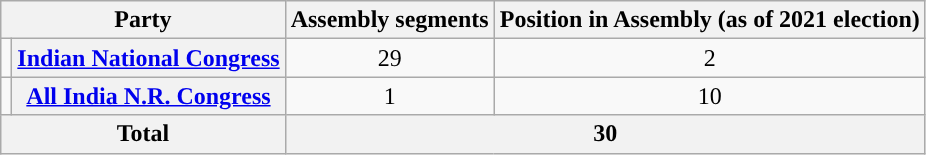<table class="wikitable" style="text-align:center">
<tr>
<th colspan="2">Party</th>
<th>Assembly segments </th>
<th>Position in Assembly (as of 2021 election)</th>
</tr>
<tr>
<td></td>
<th><a href='#'>Indian National Congress</a></th>
<td>29</td>
<td>2</td>
</tr>
<tr>
<td bgcolor=></td>
<th><a href='#'>All India N.R. Congress</a></th>
<td>1</td>
<td>10</td>
</tr>
<tr>
<th colspan="2">Total</th>
<th colspan="2">30</th>
</tr>
</table>
